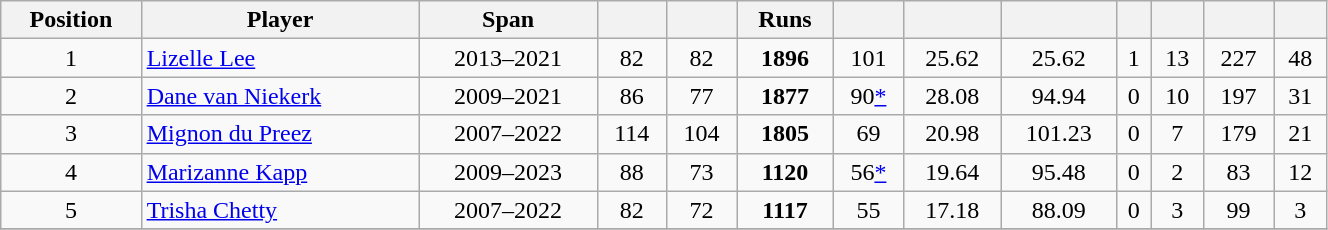<table class="wikitable" style="text-align: center; width:70%">
<tr>
<th>Position</th>
<th>Player</th>
<th>Span</th>
<th></th>
<th></th>
<th>Runs</th>
<th></th>
<th></th>
<th></th>
<th></th>
<th></th>
<th></th>
<th></th>
</tr>
<tr>
<td>1</td>
<td align="left"><a href='#'>Lizelle Lee</a></td>
<td>2013–2021</td>
<td>82</td>
<td>82</td>
<td><strong>1896</strong></td>
<td>101</td>
<td>25.62</td>
<td>25.62</td>
<td>1</td>
<td>13</td>
<td>227</td>
<td>48</td>
</tr>
<tr>
<td>2</td>
<td align="left"><a href='#'>Dane van Niekerk</a></td>
<td>2009–2021</td>
<td>86</td>
<td>77</td>
<td><strong>1877</strong></td>
<td>90<a href='#'>*</a></td>
<td>28.08</td>
<td>94.94</td>
<td>0</td>
<td>10</td>
<td>197</td>
<td>31</td>
</tr>
<tr>
<td>3</td>
<td align="left"><a href='#'>Mignon du Preez</a></td>
<td>2007–2022</td>
<td>114</td>
<td>104</td>
<td><strong>1805</strong></td>
<td>69</td>
<td>20.98</td>
<td>101.23</td>
<td>0</td>
<td>7</td>
<td>179</td>
<td>21</td>
</tr>
<tr>
<td>4</td>
<td align="left"><a href='#'>Marizanne Kapp</a></td>
<td>2009–2023</td>
<td>88</td>
<td>73</td>
<td><strong>1120</strong></td>
<td>56<a href='#'>*</a></td>
<td>19.64</td>
<td>95.48</td>
<td>0</td>
<td>2</td>
<td>83</td>
<td>12</td>
</tr>
<tr>
<td>5</td>
<td align="left"><a href='#'>Trisha Chetty</a></td>
<td>2007–2022</td>
<td>82</td>
<td>72</td>
<td><strong>1117</strong></td>
<td>55</td>
<td>17.18</td>
<td>88.09</td>
<td>0</td>
<td>3</td>
<td>99</td>
<td>3</td>
</tr>
<tr>
</tr>
</table>
